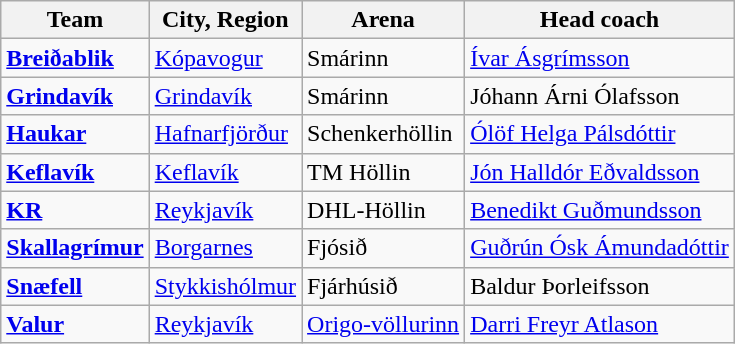<table class="wikitable">
<tr>
<th>Team</th>
<th>City, Region</th>
<th>Arena</th>
<th>Head coach</th>
</tr>
<tr>
<td><strong><a href='#'>Breiðablik</a></strong></td>
<td><a href='#'>Kópavogur</a></td>
<td>Smárinn</td>
<td> <a href='#'>Ívar Ásgrímsson</a></td>
</tr>
<tr>
<td><strong><a href='#'>Grindavík</a></strong></td>
<td><a href='#'>Grindavík</a></td>
<td>Smárinn</td>
<td> Jóhann Árni Ólafsson</td>
</tr>
<tr>
<td><strong><a href='#'>Haukar</a> </strong></td>
<td><a href='#'>Hafnarfjörður</a></td>
<td>Schenkerhöllin</td>
<td> <a href='#'>Ólöf Helga Pálsdóttir</a></td>
</tr>
<tr>
<td><strong><a href='#'>Keflavík</a></strong></td>
<td><a href='#'>Keflavík</a></td>
<td>TM Höllin</td>
<td> <a href='#'>Jón Halldór Eðvaldsson</a></td>
</tr>
<tr>
<td><strong><a href='#'>KR</a></strong></td>
<td><a href='#'>Reykjavík</a></td>
<td>DHL-Höllin</td>
<td> <a href='#'>Benedikt Guðmundsson</a></td>
</tr>
<tr>
<td><strong><a href='#'>Skallagrímur</a></strong></td>
<td><a href='#'>Borgarnes</a></td>
<td>Fjósið</td>
<td> <a href='#'>Guðrún Ósk Ámundadóttir</a></td>
</tr>
<tr>
<td><strong><a href='#'>Snæfell</a></strong></td>
<td><a href='#'>Stykkishólmur</a></td>
<td>Fjárhúsið</td>
<td> Baldur Þorleifsson</td>
</tr>
<tr>
<td><strong><a href='#'>Valur</a> </strong></td>
<td><a href='#'>Reykjavík</a></td>
<td><a href='#'>Origo-völlurinn</a></td>
<td> <a href='#'>Darri Freyr Atlason</a></td>
</tr>
</table>
